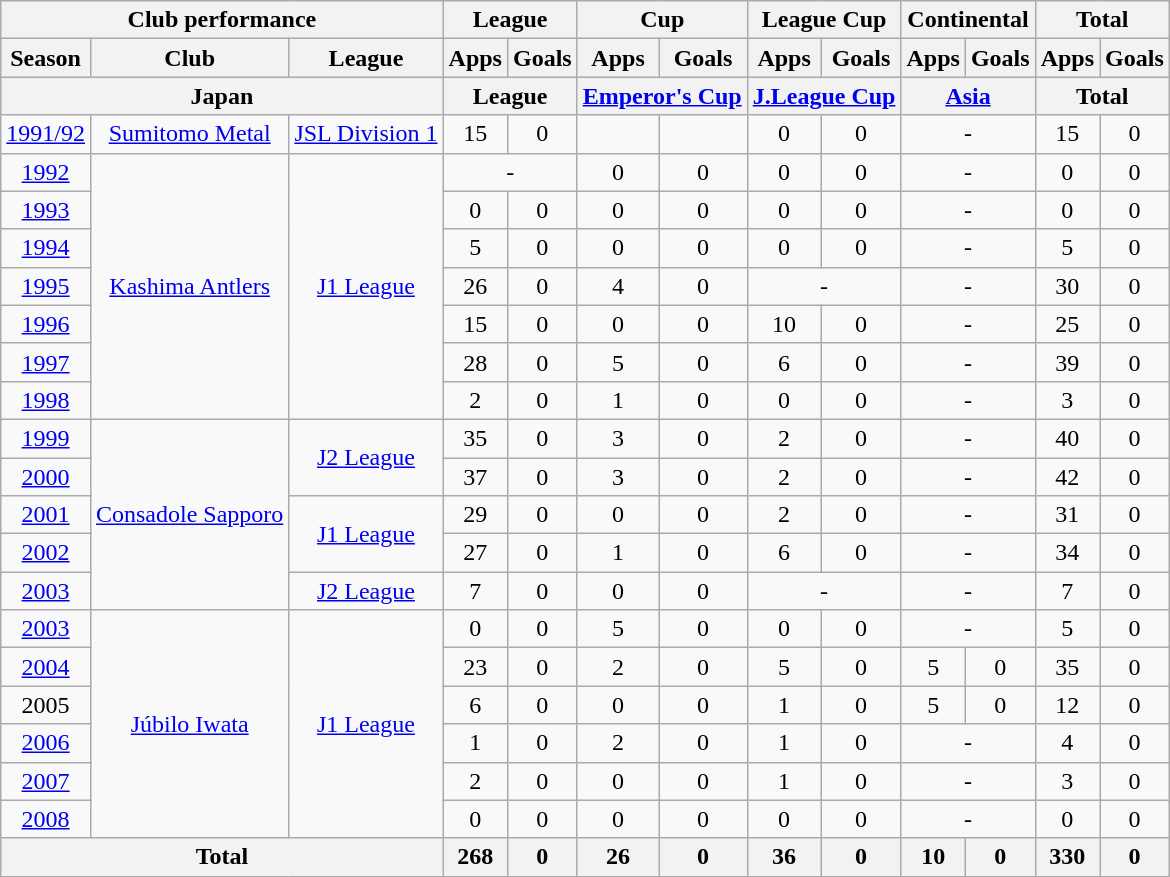<table class="wikitable" style="text-align:center;">
<tr>
<th colspan=3>Club performance</th>
<th colspan=2>League</th>
<th colspan=2>Cup</th>
<th colspan=2>League Cup</th>
<th colspan=2>Continental</th>
<th colspan=2>Total</th>
</tr>
<tr>
<th>Season</th>
<th>Club</th>
<th>League</th>
<th>Apps</th>
<th>Goals</th>
<th>Apps</th>
<th>Goals</th>
<th>Apps</th>
<th>Goals</th>
<th>Apps</th>
<th>Goals</th>
<th>Apps</th>
<th>Goals</th>
</tr>
<tr>
<th colspan=3>Japan</th>
<th colspan=2>League</th>
<th colspan=2><a href='#'>Emperor's Cup</a></th>
<th colspan=2><a href='#'>J.League Cup</a></th>
<th colspan=2><a href='#'>Asia</a></th>
<th colspan=2>Total</th>
</tr>
<tr>
<td><a href='#'>1991/92</a></td>
<td><a href='#'>Sumitomo Metal</a></td>
<td><a href='#'>JSL Division 1</a></td>
<td>15</td>
<td>0</td>
<td></td>
<td></td>
<td>0</td>
<td>0</td>
<td colspan="2">-</td>
<td>15</td>
<td>0</td>
</tr>
<tr>
<td><a href='#'>1992</a></td>
<td rowspan="7"><a href='#'>Kashima Antlers</a></td>
<td rowspan="7"><a href='#'>J1 League</a></td>
<td colspan="2">-</td>
<td>0</td>
<td>0</td>
<td>0</td>
<td>0</td>
<td colspan="2">-</td>
<td>0</td>
<td>0</td>
</tr>
<tr>
<td><a href='#'>1993</a></td>
<td>0</td>
<td>0</td>
<td>0</td>
<td>0</td>
<td>0</td>
<td>0</td>
<td colspan="2">-</td>
<td>0</td>
<td>0</td>
</tr>
<tr>
<td><a href='#'>1994</a></td>
<td>5</td>
<td>0</td>
<td>0</td>
<td>0</td>
<td>0</td>
<td>0</td>
<td colspan="2">-</td>
<td>5</td>
<td>0</td>
</tr>
<tr>
<td><a href='#'>1995</a></td>
<td>26</td>
<td>0</td>
<td>4</td>
<td>0</td>
<td colspan="2">-</td>
<td colspan="2">-</td>
<td>30</td>
<td>0</td>
</tr>
<tr>
<td><a href='#'>1996</a></td>
<td>15</td>
<td>0</td>
<td>0</td>
<td>0</td>
<td>10</td>
<td>0</td>
<td colspan="2">-</td>
<td>25</td>
<td>0</td>
</tr>
<tr>
<td><a href='#'>1997</a></td>
<td>28</td>
<td>0</td>
<td>5</td>
<td>0</td>
<td>6</td>
<td>0</td>
<td colspan="2">-</td>
<td>39</td>
<td>0</td>
</tr>
<tr>
<td><a href='#'>1998</a></td>
<td>2</td>
<td>0</td>
<td>1</td>
<td>0</td>
<td>0</td>
<td>0</td>
<td colspan="2">-</td>
<td>3</td>
<td>0</td>
</tr>
<tr>
<td><a href='#'>1999</a></td>
<td rowspan="5"><a href='#'>Consadole Sapporo</a></td>
<td rowspan="2"><a href='#'>J2 League</a></td>
<td>35</td>
<td>0</td>
<td>3</td>
<td>0</td>
<td>2</td>
<td>0</td>
<td colspan="2">-</td>
<td>40</td>
<td>0</td>
</tr>
<tr>
<td><a href='#'>2000</a></td>
<td>37</td>
<td>0</td>
<td>3</td>
<td>0</td>
<td>2</td>
<td>0</td>
<td colspan="2">-</td>
<td>42</td>
<td>0</td>
</tr>
<tr>
<td><a href='#'>2001</a></td>
<td rowspan="2"><a href='#'>J1 League</a></td>
<td>29</td>
<td>0</td>
<td>0</td>
<td>0</td>
<td>2</td>
<td>0</td>
<td colspan="2">-</td>
<td>31</td>
<td>0</td>
</tr>
<tr>
<td><a href='#'>2002</a></td>
<td>27</td>
<td>0</td>
<td>1</td>
<td>0</td>
<td>6</td>
<td>0</td>
<td colspan="2">-</td>
<td>34</td>
<td>0</td>
</tr>
<tr>
<td><a href='#'>2003</a></td>
<td><a href='#'>J2 League</a></td>
<td>7</td>
<td>0</td>
<td>0</td>
<td>0</td>
<td colspan="2">-</td>
<td colspan="2">-</td>
<td>7</td>
<td>0</td>
</tr>
<tr>
<td><a href='#'>2003</a></td>
<td rowspan="6"><a href='#'>Júbilo Iwata</a></td>
<td rowspan="6"><a href='#'>J1 League</a></td>
<td>0</td>
<td>0</td>
<td>5</td>
<td>0</td>
<td>0</td>
<td>0</td>
<td colspan="2">-</td>
<td>5</td>
<td>0</td>
</tr>
<tr>
<td><a href='#'>2004</a></td>
<td>23</td>
<td>0</td>
<td>2</td>
<td>0</td>
<td>5</td>
<td>0</td>
<td>5</td>
<td>0</td>
<td>35</td>
<td>0</td>
</tr>
<tr>
<td>2005</td>
<td>6</td>
<td>0</td>
<td>0</td>
<td>0</td>
<td>1</td>
<td>0</td>
<td>5</td>
<td>0</td>
<td>12</td>
<td>0</td>
</tr>
<tr>
<td><a href='#'>2006</a></td>
<td>1</td>
<td>0</td>
<td>2</td>
<td>0</td>
<td>1</td>
<td>0</td>
<td colspan="2">-</td>
<td>4</td>
<td>0</td>
</tr>
<tr>
<td><a href='#'>2007</a></td>
<td>2</td>
<td>0</td>
<td>0</td>
<td>0</td>
<td>1</td>
<td>0</td>
<td colspan="2">-</td>
<td>3</td>
<td>0</td>
</tr>
<tr>
<td><a href='#'>2008</a></td>
<td>0</td>
<td>0</td>
<td>0</td>
<td>0</td>
<td>0</td>
<td>0</td>
<td colspan="2">-</td>
<td>0</td>
<td>0</td>
</tr>
<tr>
<th colspan=3>Total</th>
<th>268</th>
<th>0</th>
<th>26</th>
<th>0</th>
<th>36</th>
<th>0</th>
<th>10</th>
<th>0</th>
<th>330</th>
<th>0</th>
</tr>
</table>
